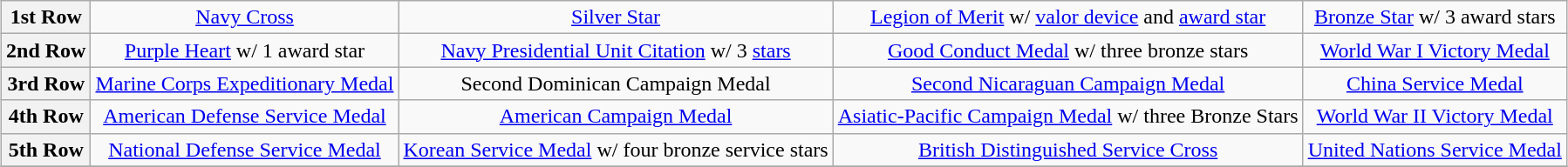<table class="wikitable" style="margin:1em auto; text-align:center;">
<tr>
<th>1st Row</th>
<td><a href='#'>Navy Cross</a></td>
<td><a href='#'>Silver Star</a></td>
<td><a href='#'>Legion of Merit</a> w/ <a href='#'>valor device</a> and <a href='#'>award star</a></td>
<td><a href='#'>Bronze Star</a> w/ 3 award stars</td>
</tr>
<tr>
<th>2nd Row</th>
<td><a href='#'>Purple Heart</a> w/ 1 award star</td>
<td><a href='#'>Navy Presidential Unit Citation</a> w/ 3 <a href='#'>stars</a></td>
<td><a href='#'>Good Conduct Medal</a> w/ three bronze stars</td>
<td><a href='#'>World War I Victory Medal</a></td>
</tr>
<tr>
<th>3rd Row</th>
<td><a href='#'>Marine Corps Expeditionary Medal</a></td>
<td>Second Dominican Campaign Medal</td>
<td><a href='#'>Second Nicaraguan Campaign Medal</a></td>
<td><a href='#'>China Service Medal</a></td>
</tr>
<tr>
<th>4th Row</th>
<td><a href='#'>American Defense Service Medal</a></td>
<td><a href='#'>American Campaign Medal</a></td>
<td><a href='#'>Asiatic-Pacific Campaign Medal</a> w/ three Bronze Stars</td>
<td><a href='#'>World War II Victory Medal</a></td>
</tr>
<tr>
<th>5th Row</th>
<td><a href='#'>National Defense Service Medal</a></td>
<td><a href='#'>Korean Service Medal</a> w/ four bronze service stars</td>
<td><a href='#'>British Distinguished Service Cross</a></td>
<td><a href='#'>United Nations Service Medal</a></td>
</tr>
<tr>
</tr>
</table>
